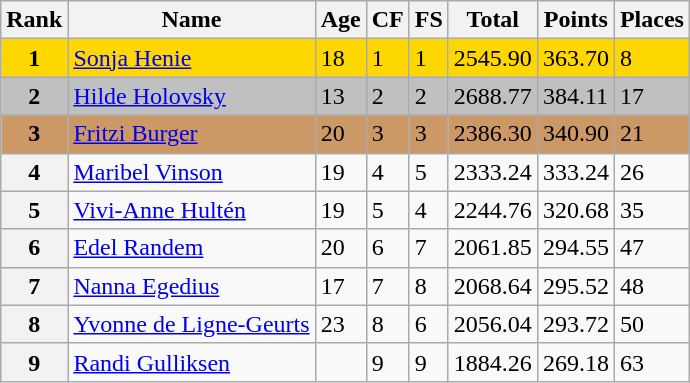<table class="wikitable">
<tr>
<th>Rank</th>
<th>Name</th>
<th>Age</th>
<th>CF</th>
<th>FS</th>
<th>Total</th>
<th>Points</th>
<th>Places</th>
</tr>
<tr bgcolor=gold>
<td align=center><strong>1</strong></td>
<td> <a href='#'>Sonja Henie</a></td>
<td>18</td>
<td>1</td>
<td>1</td>
<td>2545.90</td>
<td>363.70</td>
<td>8</td>
</tr>
<tr bgcolor=silver>
<td align=center><strong>2</strong></td>
<td> <a href='#'>Hilde Holovsky</a></td>
<td>13</td>
<td>2</td>
<td>2</td>
<td>2688.77</td>
<td>384.11</td>
<td>17</td>
</tr>
<tr bgcolor=cc9966>
<td align=center><strong>3</strong></td>
<td> <a href='#'>Fritzi Burger</a></td>
<td>20</td>
<td>3</td>
<td>3</td>
<td>2386.30</td>
<td>340.90</td>
<td>21</td>
</tr>
<tr>
<th>4</th>
<td> <a href='#'>Maribel Vinson</a></td>
<td>19</td>
<td>4</td>
<td>5</td>
<td>2333.24</td>
<td>333.24</td>
<td>26</td>
</tr>
<tr>
<th>5</th>
<td> <a href='#'>Vivi-Anne Hultén</a></td>
<td>19</td>
<td>5</td>
<td>4</td>
<td>2244.76</td>
<td>320.68</td>
<td>35</td>
</tr>
<tr>
<th>6</th>
<td> <a href='#'>Edel Randem</a></td>
<td>20</td>
<td>6</td>
<td>7</td>
<td>2061.85</td>
<td>294.55</td>
<td>47</td>
</tr>
<tr>
<th>7</th>
<td> <a href='#'>Nanna Egedius</a></td>
<td>17</td>
<td>7</td>
<td>8</td>
<td>2068.64</td>
<td>295.52</td>
<td>48</td>
</tr>
<tr>
<th>8</th>
<td> <a href='#'>Yvonne de Ligne-Geurts</a></td>
<td>23</td>
<td>8</td>
<td>6</td>
<td>2056.04</td>
<td>293.72</td>
<td>50</td>
</tr>
<tr>
<th>9</th>
<td> <a href='#'>Randi Gulliksen</a></td>
<td></td>
<td>9</td>
<td>9</td>
<td>1884.26</td>
<td>269.18</td>
<td>63</td>
</tr>
</table>
